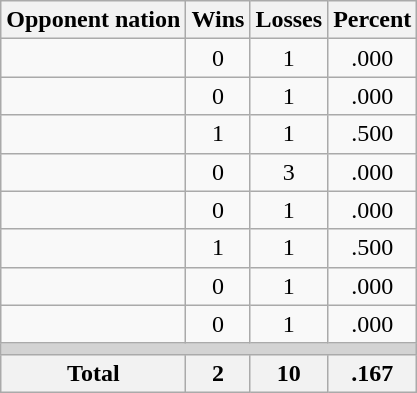<table class=wikitable>
<tr>
<th>Opponent nation</th>
<th>Wins</th>
<th>Losses</th>
<th>Percent</th>
</tr>
<tr align=center>
<td align=left></td>
<td>0</td>
<td>1</td>
<td>.000</td>
</tr>
<tr align=center>
<td align=left></td>
<td>0</td>
<td>1</td>
<td>.000</td>
</tr>
<tr align=center>
<td align=left></td>
<td>1</td>
<td>1</td>
<td>.500</td>
</tr>
<tr align=center>
<td align=left></td>
<td>0</td>
<td>3</td>
<td>.000</td>
</tr>
<tr align=center>
<td align=left></td>
<td>0</td>
<td>1</td>
<td>.000</td>
</tr>
<tr align=center>
<td align=left></td>
<td>1</td>
<td>1</td>
<td>.500</td>
</tr>
<tr align=center>
<td align=left></td>
<td>0</td>
<td>1</td>
<td>.000</td>
</tr>
<tr align=center>
<td align=left></td>
<td>0</td>
<td>1</td>
<td>.000</td>
</tr>
<tr>
<td colspan=4 bgcolor=lightgray></td>
</tr>
<tr>
<th>Total</th>
<th>2</th>
<th>10</th>
<th>.167</th>
</tr>
</table>
